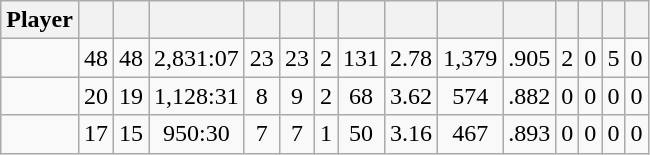<table class="wikitable sortable" style="text-align:center;">
<tr>
<th>Player</th>
<th></th>
<th></th>
<th></th>
<th></th>
<th></th>
<th></th>
<th></th>
<th></th>
<th></th>
<th></th>
<th></th>
<th></th>
<th></th>
<th></th>
</tr>
<tr>
<td></td>
<td>48</td>
<td>48</td>
<td>2,831:07</td>
<td>23</td>
<td>23</td>
<td>2</td>
<td>131</td>
<td>2.78</td>
<td>1,379</td>
<td>.905</td>
<td>2</td>
<td>0</td>
<td>5</td>
<td>0</td>
</tr>
<tr>
<td></td>
<td>20</td>
<td>19</td>
<td>1,128:31</td>
<td>8</td>
<td>9</td>
<td>2</td>
<td>68</td>
<td>3.62</td>
<td>574</td>
<td>.882</td>
<td>0</td>
<td>0</td>
<td>0</td>
<td>0</td>
</tr>
<tr>
<td></td>
<td>17</td>
<td>15</td>
<td>950:30</td>
<td>7</td>
<td>7</td>
<td>1</td>
<td>50</td>
<td>3.16</td>
<td>467</td>
<td>.893</td>
<td>0</td>
<td>0</td>
<td>0</td>
<td>0</td>
</tr>
</table>
